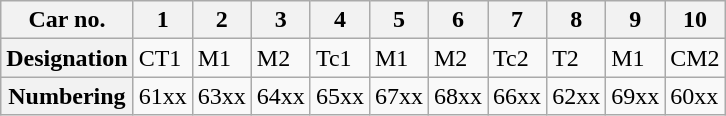<table class="wikitable">
<tr>
<th>Car no.</th>
<th>1</th>
<th>2</th>
<th>3</th>
<th>4</th>
<th>5</th>
<th>6</th>
<th>7</th>
<th>8</th>
<th>9</th>
<th>10</th>
</tr>
<tr>
<th>Designation</th>
<td>CT1</td>
<td>M1</td>
<td>M2</td>
<td>Tc1</td>
<td>M1</td>
<td>M2</td>
<td>Tc2</td>
<td>T2</td>
<td>M1</td>
<td>CM2</td>
</tr>
<tr>
<th>Numbering</th>
<td>61xx</td>
<td>63xx</td>
<td>64xx</td>
<td>65xx</td>
<td>67xx</td>
<td>68xx</td>
<td>66xx</td>
<td>62xx</td>
<td>69xx</td>
<td>60xx</td>
</tr>
</table>
